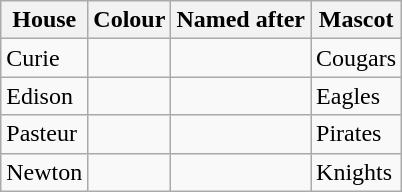<table class="wikitable">
<tr>
<th>House</th>
<th>Colour</th>
<th>Named after</th>
<th>Mascot</th>
</tr>
<tr>
<td>Curie</td>
<td align="center"></td>
<td></td>
<td>Cougars</td>
</tr>
<tr>
<td>Edison</td>
<td align="center"></td>
<td></td>
<td>Eagles</td>
</tr>
<tr>
<td>Pasteur</td>
<td align="center"></td>
<td></td>
<td>Pirates</td>
</tr>
<tr>
<td>Newton</td>
<td align="center"></td>
<td></td>
<td>Knights</td>
</tr>
</table>
